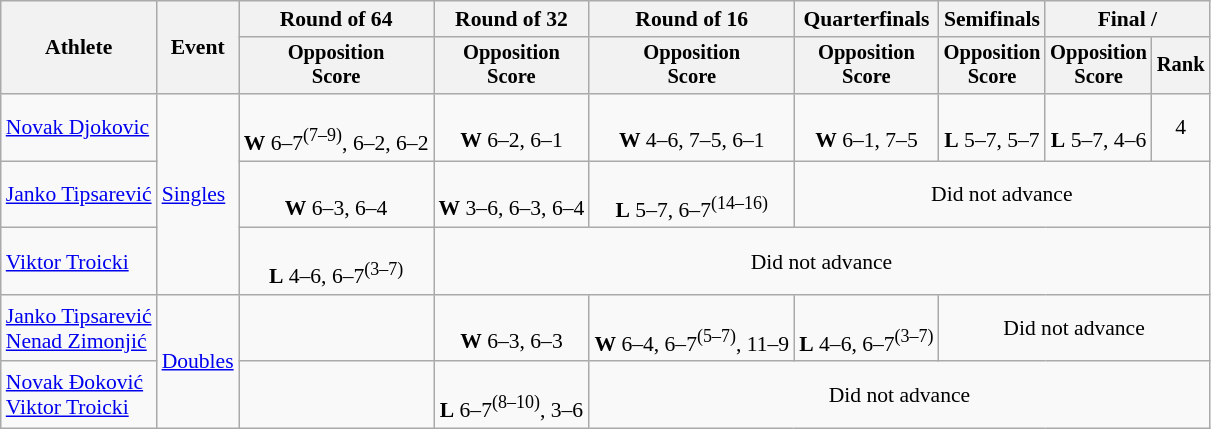<table class=wikitable style="font-size:90%">
<tr>
<th rowspan="2">Athlete</th>
<th rowspan="2">Event</th>
<th>Round of 64</th>
<th>Round of 32</th>
<th>Round of 16</th>
<th>Quarterfinals</th>
<th>Semifinals</th>
<th colspan=2>Final / </th>
</tr>
<tr style="font-size:95%">
<th>Opposition<br>Score</th>
<th>Opposition<br>Score</th>
<th>Opposition<br>Score</th>
<th>Opposition<br>Score</th>
<th>Opposition<br>Score</th>
<th>Opposition<br>Score</th>
<th>Rank</th>
</tr>
<tr align=center>
<td align=left><a href='#'>Novak Djokovic</a></td>
<td rowspan=3 align=left><a href='#'>Singles</a></td>
<td><br><strong>W</strong> 6–7<sup>(7–9)</sup>, 6–2, 6–2</td>
<td><br><strong>W</strong> 6–2, 6–1</td>
<td><br><strong>W</strong> 4–6, 7–5, 6–1</td>
<td><br><strong>W</strong> 6–1, 7–5</td>
<td><br><strong>L</strong> 5–7, 5–7</td>
<td><br><strong>L</strong> 5–7, 4–6</td>
<td>4</td>
</tr>
<tr align=center>
<td align=left><a href='#'>Janko Tipsarević</a></td>
<td><br><strong>W</strong> 6–3, 6–4</td>
<td><br><strong>W</strong> 3–6, 6–3, 6–4</td>
<td><br><strong>L</strong> 5–7, 6–7<sup>(14–16)</sup></td>
<td colspan=4>Did not advance</td>
</tr>
<tr align=center>
<td align=left><a href='#'>Viktor Troicki</a></td>
<td><br><strong>L</strong> 4–6, 6–7<sup>(3–7)</sup></td>
<td colspan=6>Did not advance</td>
</tr>
<tr align=center>
<td align=left><a href='#'>Janko Tipsarević</a><br><a href='#'>Nenad Zimonjić</a></td>
<td align=left rowspan=2><a href='#'>Doubles</a></td>
<td></td>
<td><br><strong>W</strong> 6–3, 6–3</td>
<td><br><strong>W</strong> 6–4, 6–7<sup>(5–7)</sup>, 11–9</td>
<td><br><strong>L</strong> 4–6, 6–7<sup>(3–7)</sup></td>
<td colspan=3>Did not advance</td>
</tr>
<tr align=center>
<td align=left><a href='#'>Novak Đoković</a><br><a href='#'>Viktor Troicki</a></td>
<td></td>
<td><br><strong>L</strong> 6–7<sup>(8–10)</sup>, 3–6</td>
<td colspan=5>Did not advance</td>
</tr>
</table>
